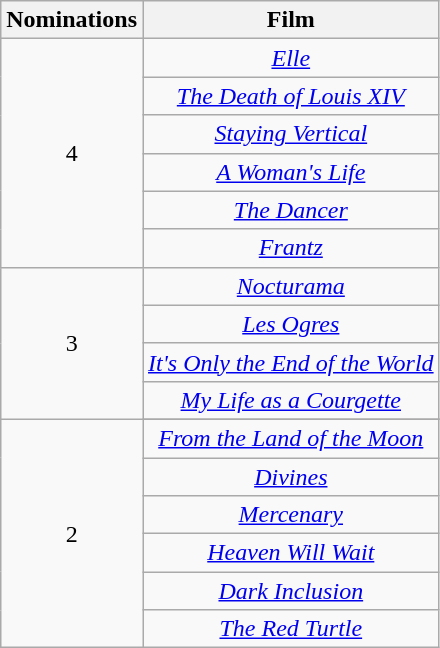<table class="wikitable" style="text-align:center;">
<tr>
<th scope="col" width="55">Nominations</th>
<th scope="col" align="center">Film</th>
</tr>
<tr>
<td rowspan=6 style="text-align:center">4</td>
<td><em><a href='#'>Elle</a></em></td>
</tr>
<tr>
<td><em><a href='#'>The Death of Louis XIV</a></em></td>
</tr>
<tr>
<td><em><a href='#'>Staying Vertical</a></em></td>
</tr>
<tr>
<td><em><a href='#'>A Woman's Life</a></em></td>
</tr>
<tr>
<td><em><a href='#'>The Dancer</a></em></td>
</tr>
<tr>
<td><em><a href='#'>Frantz</a></em></td>
</tr>
<tr>
<td rowspan=4 style="text-align:center">3</td>
<td><em><a href='#'>Nocturama</a></em></td>
</tr>
<tr>
<td><em><a href='#'>Les Ogres</a></em></td>
</tr>
<tr>
<td><em><a href='#'>It's Only the End of the World</a></em></td>
</tr>
<tr>
<td><em><a href='#'>My Life as a Courgette</a></em></td>
</tr>
<tr>
<td rowspan=7 style="text-align:center">2</td>
</tr>
<tr>
<td><em><a href='#'>From the Land of the Moon</a></em></td>
</tr>
<tr>
<td><em><a href='#'>Divines</a></em></td>
</tr>
<tr>
<td><em><a href='#'>Mercenary</a></em></td>
</tr>
<tr>
<td><em><a href='#'>Heaven Will Wait</a></em></td>
</tr>
<tr>
<td><em><a href='#'>Dark Inclusion</a></em></td>
</tr>
<tr>
<td><em><a href='#'>The Red Turtle</a></em></td>
</tr>
</table>
